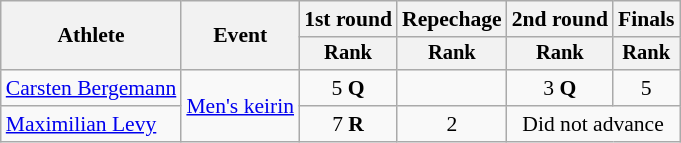<table class=wikitable style="font-size:90%">
<tr>
<th rowspan="2">Athlete</th>
<th rowspan="2">Event</th>
<th>1st round</th>
<th>Repechage</th>
<th>2nd round</th>
<th>Finals</th>
</tr>
<tr style="font-size:95%">
<th>Rank</th>
<th>Rank</th>
<th>Rank</th>
<th>Rank</th>
</tr>
<tr align=center>
<td align=left><a href='#'>Carsten Bergemann</a></td>
<td align=left rowspan=2><a href='#'>Men's keirin</a></td>
<td>5 <strong>Q</strong></td>
<td></td>
<td>3 <strong>Q</strong></td>
<td>5</td>
</tr>
<tr align=center>
<td align=left><a href='#'>Maximilian Levy</a></td>
<td>7 <strong>R</strong></td>
<td>2</td>
<td colspan=2>Did not advance</td>
</tr>
</table>
